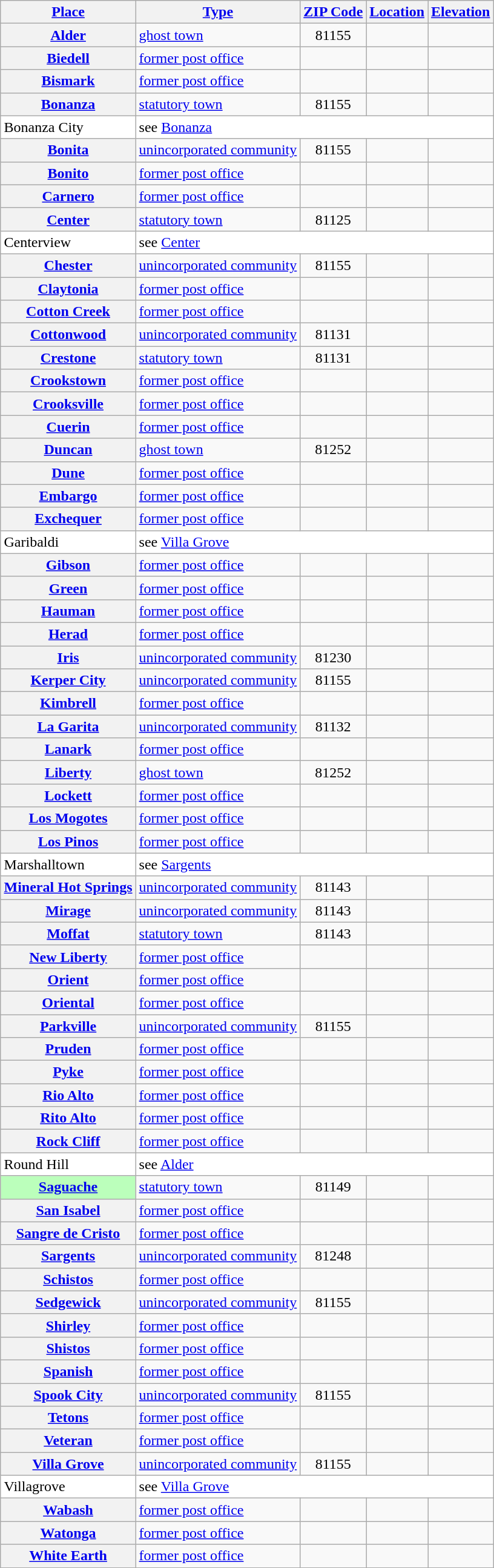<table class="wikitable sortable  plainrowheaders" style="margin:auto;">
<tr>
<th scope=col><a href='#'>Place</a></th>
<th scope=col><a href='#'>Type</a></th>
<th scope=col><a href='#'>ZIP Code</a></th>
<th scope=col><a href='#'>Location</a></th>
<th scope=col><a href='#'>Elevation</a></th>
</tr>
<tr>
<th scope=row><a href='#'>Alder</a></th>
<td><a href='#'>ghost town</a></td>
<td align=center>81155</td>
<td></td>
<td align=right></td>
</tr>
<tr>
<th scope=row><a href='#'>Biedell</a></th>
<td><a href='#'>former post office</a></td>
<td align=center></td>
<td></td>
<td></td>
</tr>
<tr>
<th scope=row><a href='#'>Bismark</a></th>
<td><a href='#'>former post office</a></td>
<td align=center></td>
<td></td>
<td></td>
</tr>
<tr>
<th scope=row><a href='#'>Bonanza</a></th>
<td><a href='#'>statutory town</a></td>
<td align=center>81155</td>
<td></td>
<td align=right></td>
</tr>
<tr bgcolor=white>
<td>Bonanza City</td>
<td colspan=4>see <a href='#'>Bonanza</a></td>
</tr>
<tr>
<th scope=row><a href='#'>Bonita</a></th>
<td><a href='#'>unincorporated community</a></td>
<td align=center>81155</td>
<td></td>
<td align=right></td>
</tr>
<tr>
<th scope=row><a href='#'>Bonito</a></th>
<td><a href='#'>former post office</a></td>
<td align=center></td>
<td></td>
<td></td>
</tr>
<tr>
<th scope=row><a href='#'>Carnero</a></th>
<td><a href='#'>former post office</a></td>
<td align=center></td>
<td></td>
<td></td>
</tr>
<tr>
<th scope=row><a href='#'>Center</a></th>
<td><a href='#'>statutory town</a></td>
<td align=center>81125</td>
<td></td>
<td align=right></td>
</tr>
<tr bgcolor=white>
<td>Centerview</td>
<td colspan=4>see <a href='#'>Center</a></td>
</tr>
<tr>
<th scope=row><a href='#'>Chester</a></th>
<td><a href='#'>unincorporated community</a></td>
<td align=center>81155</td>
<td></td>
<td align=right></td>
</tr>
<tr>
<th scope=row><a href='#'>Claytonia</a></th>
<td><a href='#'>former post office</a></td>
<td align=center></td>
<td></td>
<td></td>
</tr>
<tr>
<th scope=row><a href='#'>Cotton Creek</a></th>
<td><a href='#'>former post office</a></td>
<td align=center></td>
<td></td>
<td></td>
</tr>
<tr>
<th scope=row><a href='#'>Cottonwood</a></th>
<td><a href='#'>unincorporated community</a></td>
<td align=center>81131</td>
<td></td>
<td align=right></td>
</tr>
<tr>
<th scope=row><a href='#'>Crestone</a></th>
<td><a href='#'>statutory town</a></td>
<td align=center>81131</td>
<td></td>
<td align=right></td>
</tr>
<tr>
<th scope=row><a href='#'>Crookstown</a></th>
<td><a href='#'>former post office</a></td>
<td align=center></td>
<td></td>
<td></td>
</tr>
<tr>
<th scope=row><a href='#'>Crooksville</a></th>
<td><a href='#'>former post office</a></td>
<td align=center></td>
<td></td>
<td></td>
</tr>
<tr>
<th scope=row><a href='#'>Cuerin</a></th>
<td><a href='#'>former post office</a></td>
<td align=center></td>
<td></td>
<td></td>
</tr>
<tr>
<th scope=row><a href='#'>Duncan</a></th>
<td><a href='#'>ghost town</a></td>
<td align=center>81252</td>
<td></td>
<td align=right></td>
</tr>
<tr>
<th scope=row><a href='#'>Dune</a></th>
<td><a href='#'>former post office</a></td>
<td align=center></td>
<td></td>
<td></td>
</tr>
<tr>
<th scope=row><a href='#'>Embargo</a></th>
<td><a href='#'>former post office</a></td>
<td align=center></td>
<td></td>
<td></td>
</tr>
<tr>
<th scope=row><a href='#'>Exchequer</a></th>
<td><a href='#'>former post office</a></td>
<td align=center></td>
<td></td>
<td></td>
</tr>
<tr bgcolor=white>
<td>Garibaldi</td>
<td colspan=4>see <a href='#'>Villa Grove</a></td>
</tr>
<tr>
<th scope=row><a href='#'>Gibson</a></th>
<td><a href='#'>former post office</a></td>
<td align=center></td>
<td></td>
<td></td>
</tr>
<tr>
<th scope=row><a href='#'>Green</a></th>
<td><a href='#'>former post office</a></td>
<td align=center></td>
<td></td>
<td></td>
</tr>
<tr>
<th scope=row><a href='#'>Hauman</a></th>
<td><a href='#'>former post office</a></td>
<td align=center></td>
<td></td>
<td></td>
</tr>
<tr>
<th scope=row><a href='#'>Herad</a></th>
<td><a href='#'>former post office</a></td>
<td align=center></td>
<td></td>
<td></td>
</tr>
<tr>
<th scope=row><a href='#'>Iris</a></th>
<td><a href='#'>unincorporated community</a></td>
<td align=center>81230</td>
<td></td>
<td align=right></td>
</tr>
<tr>
<th scope=row><a href='#'>Kerper City</a></th>
<td><a href='#'>unincorporated community</a></td>
<td align=center>81155</td>
<td></td>
<td align=right></td>
</tr>
<tr>
<th scope=row><a href='#'>Kimbrell</a></th>
<td><a href='#'>former post office</a></td>
<td align=center></td>
<td></td>
<td></td>
</tr>
<tr>
<th scope=row><a href='#'>La Garita</a></th>
<td><a href='#'>unincorporated community</a></td>
<td align=center>81132</td>
<td></td>
<td align=right></td>
</tr>
<tr>
<th scope=row><a href='#'>Lanark</a></th>
<td><a href='#'>former post office</a></td>
<td align=center></td>
<td></td>
<td></td>
</tr>
<tr>
<th scope=row><a href='#'>Liberty</a></th>
<td><a href='#'>ghost town</a></td>
<td align=center>81252</td>
<td></td>
<td align=right></td>
</tr>
<tr>
<th scope=row><a href='#'>Lockett</a></th>
<td><a href='#'>former post office</a></td>
<td align=center></td>
<td></td>
<td></td>
</tr>
<tr>
<th scope=row><a href='#'>Los Mogotes</a></th>
<td><a href='#'>former post office</a></td>
<td align=center></td>
<td></td>
<td></td>
</tr>
<tr>
<th scope=row><a href='#'>Los Pinos</a></th>
<td><a href='#'>former post office</a></td>
<td align=center></td>
<td></td>
<td></td>
</tr>
<tr bgcolor=white>
<td>Marshalltown</td>
<td colspan=4>see <a href='#'>Sargents</a></td>
</tr>
<tr>
<th scope=row><a href='#'>Mineral Hot Springs</a></th>
<td><a href='#'>unincorporated community</a></td>
<td align=center>81143</td>
<td></td>
<td align=right></td>
</tr>
<tr>
<th scope=row><a href='#'>Mirage</a></th>
<td><a href='#'>unincorporated community</a></td>
<td align=center>81143</td>
<td></td>
<td align=right></td>
</tr>
<tr>
<th scope=row><a href='#'>Moffat</a></th>
<td><a href='#'>statutory town</a></td>
<td align=center>81143</td>
<td></td>
<td align=right></td>
</tr>
<tr>
<th scope=row><a href='#'>New Liberty</a></th>
<td><a href='#'>former post office</a></td>
<td align=center></td>
<td></td>
<td></td>
</tr>
<tr>
<th scope=row><a href='#'>Orient</a></th>
<td><a href='#'>former post office</a></td>
<td align=center></td>
<td></td>
<td></td>
</tr>
<tr>
<th scope=row><a href='#'>Oriental</a></th>
<td><a href='#'>former post office</a></td>
<td align=center></td>
<td></td>
<td></td>
</tr>
<tr>
<th scope=row><a href='#'>Parkville</a></th>
<td><a href='#'>unincorporated community</a></td>
<td align=center>81155</td>
<td></td>
<td align=right></td>
</tr>
<tr>
<th scope=row><a href='#'>Pruden</a></th>
<td><a href='#'>former post office</a></td>
<td align=center></td>
<td></td>
<td></td>
</tr>
<tr>
<th scope=row><a href='#'>Pyke</a></th>
<td><a href='#'>former post office</a></td>
<td align=center></td>
<td></td>
<td></td>
</tr>
<tr>
<th scope=row><a href='#'>Rio Alto</a></th>
<td><a href='#'>former post office</a></td>
<td align=center></td>
<td></td>
<td></td>
</tr>
<tr>
<th scope=row><a href='#'>Rito Alto</a></th>
<td><a href='#'>former post office</a></td>
<td align=center></td>
<td></td>
<td></td>
</tr>
<tr>
<th scope=row><a href='#'>Rock Cliff</a></th>
<td><a href='#'>former post office</a></td>
<td align=center></td>
<td></td>
<td></td>
</tr>
<tr bgcolor=white>
<td>Round Hill</td>
<td colspan=4>see <a href='#'>Alder</a></td>
</tr>
<tr>
<th scope=row style="background:#BBFFBB;"><a href='#'>Saguache</a></th>
<td><a href='#'>statutory town</a></td>
<td align=center>81149</td>
<td></td>
<td align=right></td>
</tr>
<tr>
<th scope=row><a href='#'>San Isabel</a></th>
<td><a href='#'>former post office</a></td>
<td align=center></td>
<td></td>
<td></td>
</tr>
<tr>
<th scope=row><a href='#'>Sangre de Cristo</a></th>
<td><a href='#'>former post office</a></td>
<td align=center></td>
<td></td>
<td></td>
</tr>
<tr>
<th scope=row><a href='#'>Sargents</a></th>
<td><a href='#'>unincorporated community</a></td>
<td align=center>81248</td>
<td></td>
<td align=right></td>
</tr>
<tr>
<th scope=row><a href='#'>Schistos</a></th>
<td><a href='#'>former post office</a></td>
<td align=center></td>
<td></td>
<td></td>
</tr>
<tr>
<th scope=row><a href='#'>Sedgewick</a></th>
<td><a href='#'>unincorporated community</a></td>
<td align=center>81155</td>
<td></td>
<td align=right></td>
</tr>
<tr>
<th scope=row><a href='#'>Shirley</a></th>
<td><a href='#'>former post office</a></td>
<td align=center></td>
<td></td>
<td></td>
</tr>
<tr>
<th scope=row><a href='#'>Shistos</a></th>
<td><a href='#'>former post office</a></td>
<td align=center></td>
<td></td>
<td></td>
</tr>
<tr>
<th scope=row><a href='#'>Spanish</a></th>
<td><a href='#'>former post office</a></td>
<td align=center></td>
<td></td>
<td></td>
</tr>
<tr>
<th scope=row><a href='#'>Spook City</a></th>
<td><a href='#'>unincorporated community</a></td>
<td align=center>81155</td>
<td></td>
<td align=right></td>
</tr>
<tr>
<th scope=row><a href='#'>Tetons</a></th>
<td><a href='#'>former post office</a></td>
<td align=center></td>
<td></td>
<td></td>
</tr>
<tr>
<th scope=row><a href='#'>Veteran</a></th>
<td><a href='#'>former post office</a></td>
<td align=center></td>
<td></td>
<td></td>
</tr>
<tr>
<th scope=row><a href='#'>Villa Grove</a></th>
<td><a href='#'>unincorporated community</a></td>
<td align=center>81155</td>
<td></td>
<td align=right></td>
</tr>
<tr bgcolor=white>
<td>Villagrove</td>
<td colspan=4>see <a href='#'>Villa Grove</a></td>
</tr>
<tr>
<th scope=row><a href='#'>Wabash</a></th>
<td><a href='#'>former post office</a></td>
<td align=center></td>
<td></td>
<td></td>
</tr>
<tr>
<th scope=row><a href='#'>Watonga</a></th>
<td><a href='#'>former post office</a></td>
<td align=center></td>
<td></td>
<td></td>
</tr>
<tr>
<th scope=row><a href='#'>White Earth</a></th>
<td><a href='#'>former post office</a></td>
<td align=center></td>
<td></td>
<td></td>
</tr>
</table>
